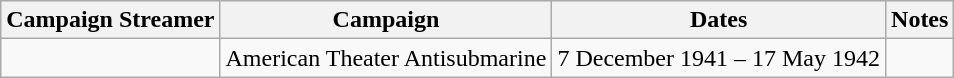<table class="wikitable">
<tr style="background:#efefef;">
<th>Campaign Streamer</th>
<th>Campaign</th>
<th>Dates</th>
<th>Notes</th>
</tr>
<tr>
<td></td>
<td>American Theater Antisubmarine</td>
<td>7 December 1941 – 17 May 1942</td>
<td></td>
</tr>
</table>
